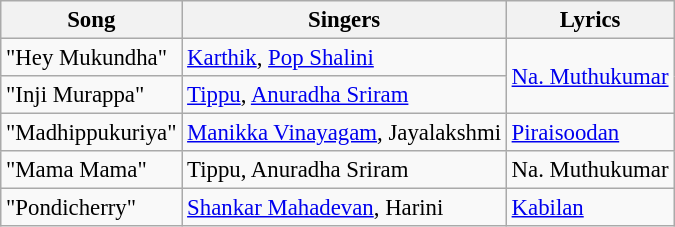<table class="wikitable" style="font-size:95%;">
<tr>
<th>Song</th>
<th>Singers</th>
<th>Lyrics</th>
</tr>
<tr>
<td>"Hey Mukundha"</td>
<td><a href='#'>Karthik</a>, <a href='#'>Pop Shalini</a></td>
<td rowspan=2><a href='#'>Na. Muthukumar</a></td>
</tr>
<tr>
<td>"Inji Murappa"</td>
<td><a href='#'>Tippu</a>, <a href='#'>Anuradha Sriram</a></td>
</tr>
<tr>
<td>"Madhippukuriya"</td>
<td><a href='#'>Manikka Vinayagam</a>, Jayalakshmi</td>
<td><a href='#'>Piraisoodan</a></td>
</tr>
<tr>
<td>"Mama Mama"</td>
<td>Tippu, Anuradha Sriram</td>
<td>Na. Muthukumar</td>
</tr>
<tr>
<td>"Pondicherry"</td>
<td><a href='#'>Shankar Mahadevan</a>, Harini</td>
<td><a href='#'>Kabilan</a></td>
</tr>
</table>
